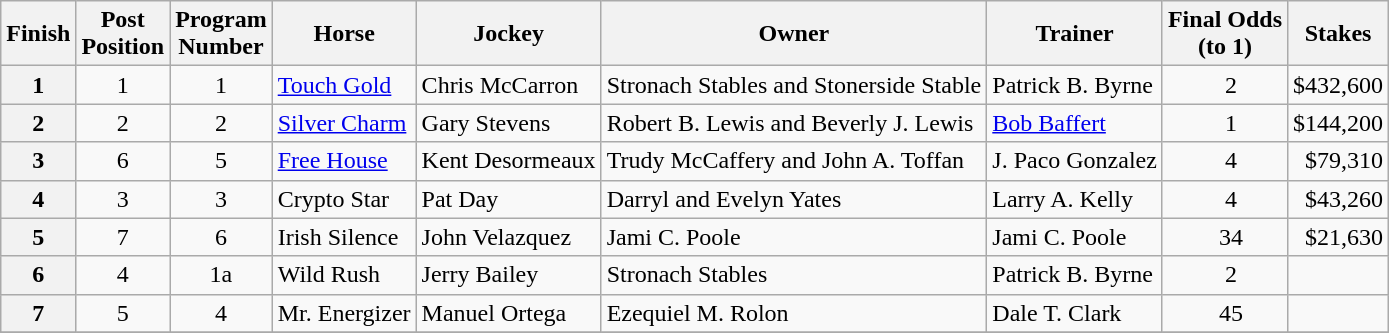<table class="wikitable sortable">
<tr>
<th>Finish</th>
<th>Post<br>Position</th>
<th>Program<br>Number</th>
<th>Horse</th>
<th>Jockey</th>
<th>Owner</th>
<th>Trainer</th>
<th>Final Odds<br>(to 1)</th>
<th>Stakes</th>
</tr>
<tr>
<th>1</th>
<td style="text-align: center;">1</td>
<td style="text-align: center;">1</td>
<td><a href='#'>Touch Gold</a></td>
<td>Chris McCarron</td>
<td>Stronach Stables and Stonerside Stable</td>
<td>Patrick B. Byrne</td>
<td style="text-align: center;">  2</td>
<td style="text-align: right;">$432,600</td>
</tr>
<tr>
<th>2</th>
<td style="text-align: center;">2</td>
<td style="text-align: center;">2</td>
<td><a href='#'>Silver Charm</a></td>
<td>Gary Stevens</td>
<td>Robert B. Lewis and Beverly J. Lewis</td>
<td><a href='#'>Bob Baffert</a></td>
<td style="text-align: center;">  1</td>
<td style="text-align: right;">$144,200</td>
</tr>
<tr>
<th>3</th>
<td style="text-align: center;">6</td>
<td style="text-align: center;">5</td>
<td><a href='#'> Free House</a></td>
<td>Kent Desormeaux</td>
<td>Trudy McCaffery and John A. Toffan</td>
<td>J. Paco Gonzalez</td>
<td style="text-align: center;">  4</td>
<td style="text-align: right;">$79,310</td>
</tr>
<tr>
<th>4</th>
<td style="text-align: center;">3</td>
<td style="text-align: center;">3</td>
<td>Crypto Star</td>
<td>Pat Day</td>
<td>Darryl and Evelyn Yates</td>
<td>Larry A. Kelly</td>
<td style="text-align: center;">  4</td>
<td style="text-align: right;">$43,260</td>
</tr>
<tr>
<th>5</th>
<td style="text-align: center;">7</td>
<td style="text-align: center;">6</td>
<td>Irish Silence</td>
<td>John Velazquez</td>
<td>Jami C. Poole</td>
<td>Jami C. Poole</td>
<td style="text-align: center;">  34</td>
<td style="text-align: right;">$21,630</td>
</tr>
<tr>
<th>6</th>
<td style="text-align: center;">4</td>
<td style="text-align: center;">1a</td>
<td>Wild Rush</td>
<td>Jerry Bailey</td>
<td>Stronach Stables</td>
<td>Patrick B. Byrne</td>
<td style="text-align: center;">  2</td>
<td style="text-align: right;"></td>
</tr>
<tr>
<th>7</th>
<td style="text-align: center;">5</td>
<td style="text-align: center;">4</td>
<td>Mr. Energizer</td>
<td>Manuel Ortega</td>
<td>Ezequiel M. Rolon</td>
<td>Dale T. Clark</td>
<td style="text-align: center;">  45</td>
<td style="text-align: right;"></td>
</tr>
<tr>
</tr>
</table>
